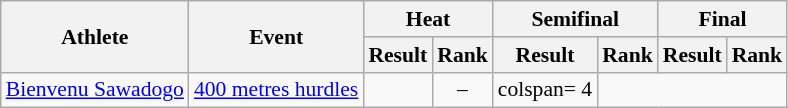<table class="wikitable" style="font-size:90%">
<tr>
<th rowspan="2">Athlete</th>
<th rowspan="2">Event</th>
<th colspan="2">Heat</th>
<th colspan="2">Semifinal</th>
<th colspan="2">Final</th>
</tr>
<tr>
<th>Result</th>
<th>Rank</th>
<th>Result</th>
<th>Rank</th>
<th>Result</th>
<th>Rank</th>
</tr>
<tr style=text-align:center>
<td style=text-align:left><a href='#'>Bienvenu Sawadogo</a></td>
<td style=text-align:left><a href='#'>400 metres hurdles</a></td>
<td></td>
<td>–</td>
<td>colspan= 4 </td>
</tr>
</table>
